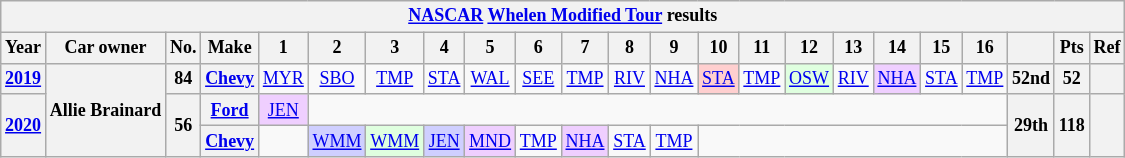<table class="wikitable" style="text-align:center; font-size:75%">
<tr>
<th colspan=38><a href='#'>NASCAR</a> <a href='#'>Whelen Modified Tour</a> results</th>
</tr>
<tr>
<th>Year</th>
<th>Car owner</th>
<th>No.</th>
<th>Make</th>
<th>1</th>
<th>2</th>
<th>3</th>
<th>4</th>
<th>5</th>
<th>6</th>
<th>7</th>
<th>8</th>
<th>9</th>
<th>10</th>
<th>11</th>
<th>12</th>
<th>13</th>
<th>14</th>
<th>15</th>
<th>16</th>
<th></th>
<th>Pts</th>
<th>Ref</th>
</tr>
<tr>
<th><a href='#'>2019</a></th>
<th rowspan=3>Allie Brainard</th>
<th>84</th>
<th><a href='#'>Chevy</a></th>
<td><a href='#'>MYR</a></td>
<td><a href='#'>SBO</a></td>
<td><a href='#'>TMP</a></td>
<td><a href='#'>STA</a></td>
<td><a href='#'>WAL</a></td>
<td><a href='#'>SEE</a></td>
<td><a href='#'>TMP</a></td>
<td><a href='#'>RIV</a></td>
<td><a href='#'>NHA</a></td>
<td style="background:#FFCFCF;"><a href='#'>STA</a><br></td>
<td><a href='#'>TMP</a></td>
<td style="background:#DFFFDF;"><a href='#'>OSW</a><br></td>
<td><a href='#'>RIV</a></td>
<td style="background:#EFCFFF;"><a href='#'>NHA</a><br></td>
<td><a href='#'>STA</a></td>
<td><a href='#'>TMP</a></td>
<th>52nd</th>
<th>52</th>
<th></th>
</tr>
<tr>
<th rowspan=2><a href='#'>2020</a></th>
<th rowspan=2>56</th>
<th><a href='#'>Ford</a></th>
<td style="background:#EFCFFF;"><a href='#'>JEN</a><br></td>
<td colspan=15></td>
<th rowspan=2>29th</th>
<th rowspan=2>118</th>
<th rowspan=2></th>
</tr>
<tr>
<th><a href='#'>Chevy</a></th>
<td></td>
<td style="background:#CFCFFF;"><a href='#'>WMM</a><br></td>
<td style="background:#DFFFDF;"><a href='#'>WMM</a><br></td>
<td style="background:#CFCFFF;"><a href='#'>JEN</a><br></td>
<td style="background:#EFCFFF;"><a href='#'>MND</a><br></td>
<td><a href='#'>TMP</a></td>
<td style="background:#EFCFFF;"><a href='#'>NHA</a><br></td>
<td><a href='#'>STA</a></td>
<td><a href='#'>TMP</a></td>
<td colspan=7></td>
</tr>
</table>
